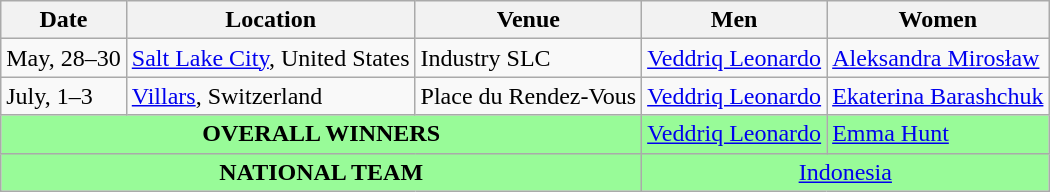<table class="wikitable">
<tr>
<th>Date</th>
<th>Location</th>
<th>Venue</th>
<th>Men</th>
<th>Women</th>
</tr>
<tr>
<td>May, 28–30</td>
<td> <a href='#'>Salt Lake City</a>, United States</td>
<td>Industry SLC</td>
<td> <a href='#'>Veddriq Leonardo</a></td>
<td> <a href='#'>Aleksandra Mirosław</a></td>
</tr>
<tr>
<td>July, 1–3</td>
<td> <a href='#'>Villars</a>, Switzerland</td>
<td>Place du Rendez-Vous</td>
<td> <a href='#'>Veddriq Leonardo</a></td>
<td> <a href='#'>Ekaterina Barashchuk</a></td>
</tr>
<tr style="background:#98FB98">
<td colspan="3" align="center"><strong>OVERALL WINNERS</strong></td>
<td> <a href='#'>Veddriq Leonardo</a></td>
<td> <a href='#'>Emma Hunt</a></td>
</tr>
<tr style="background:#98FB98">
<td colspan="3" align="center"><strong>NATIONAL TEAM</strong></td>
<td colspan="2" align="center"> <a href='#'>Indonesia</a></td>
</tr>
</table>
